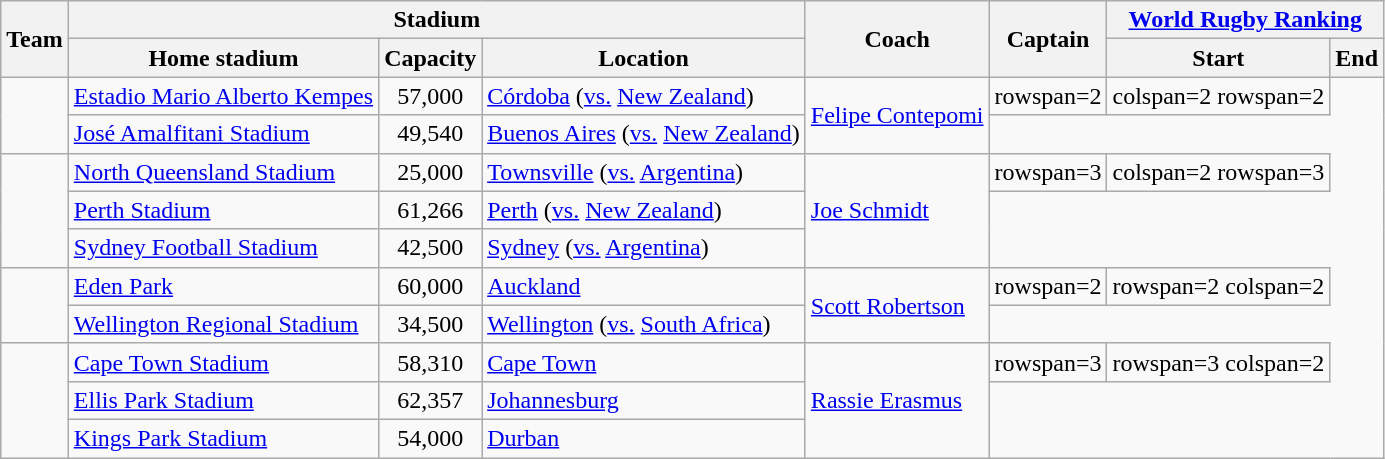<table class="wikitable">
<tr>
<th rowspan="2">Team</th>
<th colspan="3">Stadium</th>
<th rowspan="2">Coach</th>
<th rowspan="2">Captain</th>
<th colspan="2"><a href='#'>World Rugby Ranking</a></th>
</tr>
<tr>
<th>Home stadium</th>
<th>Capacity</th>
<th>Location</th>
<th>Start</th>
<th>End</th>
</tr>
<tr>
<td rowspan=2></td>
<td><a href='#'>Estadio Mario Alberto Kempes</a></td>
<td align=center>57,000</td>
<td><a href='#'>Córdoba</a> (<a href='#'>vs.</a> <a href='#'>New Zealand</a>)</td>
<td rowspan=2> <a href='#'>Felipe Contepomi</a></td>
<td>rowspan=2 </td>
<td>colspan=2 rowspan=2 </td>
</tr>
<tr>
<td><a href='#'>José Amalfitani Stadium</a></td>
<td align=center>49,540</td>
<td><a href='#'>Buenos Aires</a> (<a href='#'>vs.</a> <a href='#'>New Zealand</a>)</td>
</tr>
<tr>
<td rowspan=3></td>
<td><a href='#'>North Queensland Stadium</a></td>
<td align=center>25,000</td>
<td><a href='#'>Townsville</a> (<a href='#'>vs.</a> <a href='#'>Argentina</a>)</td>
<td rowspan=3> <a href='#'>Joe Schmidt</a></td>
<td>rowspan=3 </td>
<td>colspan=2 rowspan=3 </td>
</tr>
<tr>
<td><a href='#'>Perth Stadium</a></td>
<td align=center>61,266</td>
<td><a href='#'>Perth</a> (<a href='#'>vs.</a> <a href='#'>New Zealand</a>)</td>
</tr>
<tr>
<td><a href='#'>Sydney Football Stadium</a></td>
<td align=center>42,500</td>
<td><a href='#'>Sydney</a> (<a href='#'>vs.</a> <a href='#'>Argentina</a>)</td>
</tr>
<tr>
<td rowspan=2></td>
<td><a href='#'>Eden Park</a></td>
<td align=center>60,000</td>
<td><a href='#'>Auckland</a></td>
<td rowspan=2> <a href='#'>Scott Robertson</a></td>
<td>rowspan=2 </td>
<td>rowspan=2 colspan=2 </td>
</tr>
<tr>
<td><a href='#'>Wellington Regional Stadium</a></td>
<td align=center>34,500</td>
<td><a href='#'>Wellington</a> (<a href='#'>vs.</a> <a href='#'>South Africa</a>)</td>
</tr>
<tr>
<td rowspan=3></td>
<td><a href='#'>Cape Town Stadium</a></td>
<td align=center>58,310</td>
<td><a href='#'>Cape Town</a></td>
<td rowspan=3> <a href='#'>Rassie Erasmus</a></td>
<td>rowspan=3 </td>
<td>rowspan=3 colspan=2 </td>
</tr>
<tr>
<td><a href='#'>Ellis Park Stadium</a></td>
<td align=center>62,357</td>
<td><a href='#'>Johannesburg</a></td>
</tr>
<tr>
<td><a href='#'>Kings Park Stadium</a></td>
<td align=center>54,000</td>
<td><a href='#'>Durban</a></td>
</tr>
</table>
